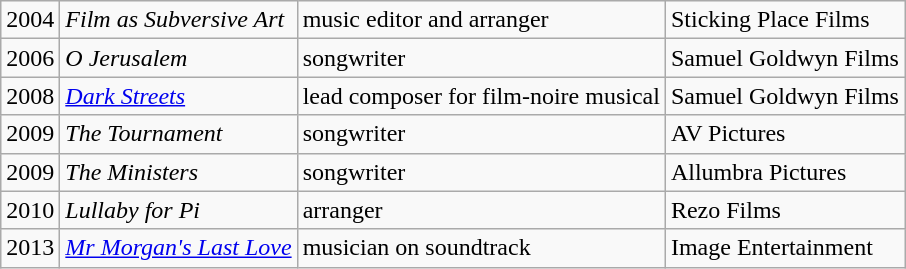<table class="wikitable">
<tr>
<td>2004</td>
<td><em>Film as Subversive Art</em></td>
<td>music editor and arranger</td>
<td>Sticking Place Films</td>
</tr>
<tr>
<td>2006</td>
<td><em>O Jerusalem</em></td>
<td>songwriter</td>
<td>Samuel Goldwyn Films</td>
</tr>
<tr>
<td>2008</td>
<td><em><a href='#'>Dark Streets</a></em></td>
<td>lead composer for film-noire musical</td>
<td>Samuel Goldwyn Films</td>
</tr>
<tr>
<td>2009</td>
<td><em>The Tournament</em></td>
<td>songwriter</td>
<td>AV Pictures</td>
</tr>
<tr>
<td>2009</td>
<td><em>The Ministers</em></td>
<td>songwriter</td>
<td>Allumbra Pictures</td>
</tr>
<tr>
<td>2010</td>
<td><em>Lullaby for Pi</em></td>
<td>arranger</td>
<td>Rezo Films</td>
</tr>
<tr>
<td>2013</td>
<td><a href='#'><em>Mr Morgan's Last Love</em></a></td>
<td>musician on soundtrack</td>
<td>Image Entertainment</td>
</tr>
</table>
